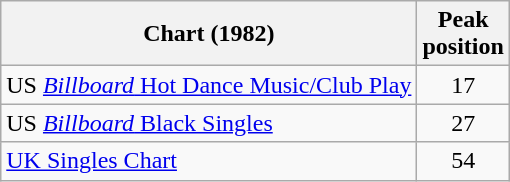<table class="wikitable sortable">
<tr>
<th>Chart (1982)</th>
<th align="center">Peak<br>position</th>
</tr>
<tr>
<td>US <a href='#'><em>Billboard</em> Hot Dance Music/Club Play</a></td>
<td align="center">17</td>
</tr>
<tr>
<td>US <a href='#'><em>Billboard</em> Black Singles</a></td>
<td align="center">27</td>
</tr>
<tr>
<td><a href='#'>UK Singles Chart</a></td>
<td align="center">54</td>
</tr>
</table>
